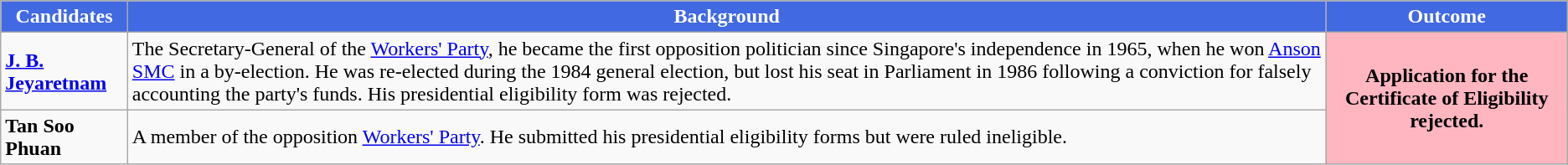<table class="wikitable">
<tr>
<th style="background:RoyalBlue; color: white;">Candidates</th>
<th style="background:RoyalBlue; color: white;">Background</th>
<th style="background:RoyalBlue; color: white;">Outcome</th>
</tr>
<tr>
<td><strong><a href='#'>J. B. Jeyaretnam</a></strong></td>
<td>The Secretary-General of the <a href='#'>Workers' Party</a>, he became the first opposition politician since Singapore's independence in 1965, when he won <a href='#'>Anson SMC</a> in a by-election. He was re-elected during the 1984 general election, but lost his seat in Parliament in 1986 following a conviction for falsely accounting the party's funds. His presidential eligibility form was rejected.</td>
<th rowspan="2" style="background: lightpink;">Application for the Certificate of Eligibility rejected.</th>
</tr>
<tr>
<td><strong>Tan Soo Phuan</strong></td>
<td>A member of the opposition <a href='#'>Workers' Party</a>. He submitted his presidential eligibility forms but were ruled ineligible.</td>
</tr>
</table>
